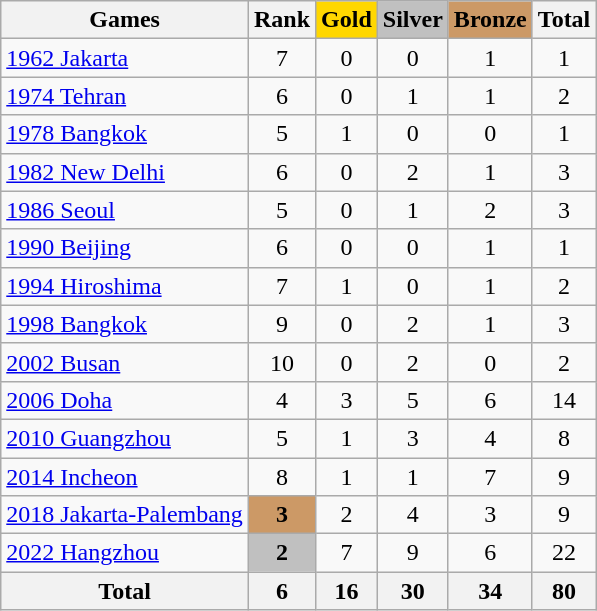<table class="wikitable sortable" style="text-align:center">
<tr>
<th>Games</th>
<th>Rank</th>
<th style="background-color:gold;">Gold</th>
<th style="background-color:silver;">Silver</th>
<th style="background-color:#c96;">Bronze</th>
<th>Total</th>
</tr>
<tr>
<td align=left><a href='#'>1962 Jakarta</a></td>
<td>7</td>
<td>0</td>
<td>0</td>
<td>1</td>
<td>1</td>
</tr>
<tr>
<td align=left><a href='#'>1974 Tehran</a></td>
<td>6</td>
<td>0</td>
<td>1</td>
<td>1</td>
<td>2</td>
</tr>
<tr>
<td align=left><a href='#'>1978 Bangkok</a></td>
<td>5</td>
<td>1</td>
<td>0</td>
<td>0</td>
<td>1</td>
</tr>
<tr>
<td align=left><a href='#'>1982 New Delhi</a></td>
<td>6</td>
<td>0</td>
<td>2</td>
<td>1</td>
<td>3</td>
</tr>
<tr>
<td align=left><a href='#'>1986 Seoul</a></td>
<td>5</td>
<td>0</td>
<td>1</td>
<td>2</td>
<td>3</td>
</tr>
<tr>
<td align=left><a href='#'>1990 Beijing</a></td>
<td>6</td>
<td>0</td>
<td>0</td>
<td>1</td>
<td>1</td>
</tr>
<tr>
<td align=left><a href='#'>1994 Hiroshima</a></td>
<td>7</td>
<td>1</td>
<td>0</td>
<td>1</td>
<td>2</td>
</tr>
<tr>
<td align=left><a href='#'>1998 Bangkok</a></td>
<td>9</td>
<td>0</td>
<td>2</td>
<td>1</td>
<td>3</td>
</tr>
<tr>
<td align=left><a href='#'>2002 Busan</a></td>
<td>10</td>
<td>0</td>
<td>2</td>
<td>0</td>
<td>2</td>
</tr>
<tr>
<td align=left><a href='#'>2006 Doha</a></td>
<td>4</td>
<td>3</td>
<td>5</td>
<td>6</td>
<td>14</td>
</tr>
<tr>
<td align=left><a href='#'>2010 Guangzhou</a></td>
<td>5</td>
<td>1</td>
<td>3</td>
<td>4</td>
<td>8</td>
</tr>
<tr>
<td align=left><a href='#'>2014 Incheon</a></td>
<td>8</td>
<td>1</td>
<td>1</td>
<td>7</td>
<td>9</td>
</tr>
<tr>
<td align=left><a href='#'>2018 Jakarta-Palembang</a></td>
<td bgcolor=#c96><strong>3</strong></td>
<td>2</td>
<td>4</td>
<td>3</td>
<td>9</td>
</tr>
<tr>
<td align=left><a href='#'>2022 Hangzhou</a></td>
<td bgcolor=silver><strong>2</strong></td>
<td>7</td>
<td>9</td>
<td>6</td>
<td>22</td>
</tr>
<tr>
<th>Total</th>
<th>6</th>
<th>16</th>
<th>30</th>
<th>34</th>
<th>80</th>
</tr>
</table>
